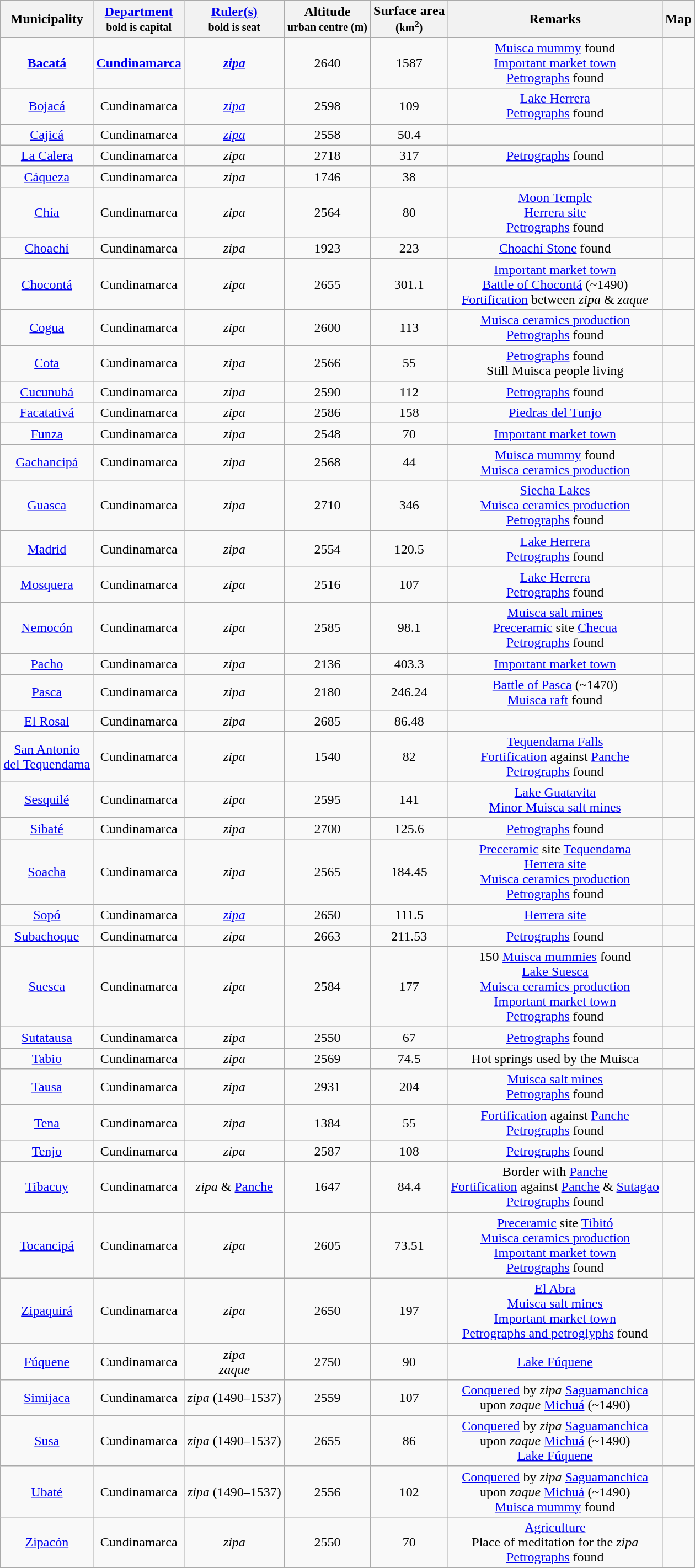<table class="wikitable sortable mw-collapsible mw-collapsed">
<tr>
<th scope="col">Municipality</th>
<th scope="col"><a href='#'>Department</a><br><small>bold is capital</small></th>
<th scope="col"><a href='#'>Ruler(s)</a><br><small>bold is seat</small></th>
<th scope="col">Altitude<br><small>urban centre (m)</small></th>
<th scope="col">Surface area<br><small>(km<sup>2</sup>)</small></th>
<th scope="col">Remarks</th>
<th scope="col">Map</th>
</tr>
<tr>
<td align=center><strong><a href='#'>Bacatá</a></strong></td>
<td align=center><strong><a href='#'>Cundinamarca</a></strong></td>
<td align=center><strong><em><a href='#'>zipa</a></em></strong></td>
<td align=center>2640</td>
<td align=center>1587</td>
<td align=center><a href='#'>Muisca mummy</a> found<br><a href='#'>Important market town</a><br><a href='#'>Petrographs</a> found</td>
<td align=center></td>
</tr>
<tr>
<td align=center><a href='#'>Bojacá</a></td>
<td align=center>Cundinamarca</td>
<td align=center><em><a href='#'>zipa</a></em></td>
<td align=center>2598</td>
<td align=center>109</td>
<td align=center><a href='#'>Lake Herrera</a><br><a href='#'>Petrographs</a> found</td>
<td align=center></td>
</tr>
<tr>
<td align=center><a href='#'>Cajicá</a></td>
<td align=center>Cundinamarca</td>
<td align=center><em><a href='#'>zipa</a></em></td>
<td align=center>2558</td>
<td align=center>50.4</td>
<td align=center></td>
<td align=center></td>
</tr>
<tr>
<td align=center><a href='#'>La Calera</a></td>
<td align=center>Cundinamarca</td>
<td align=center><em>zipa</em></td>
<td align=center>2718</td>
<td align=center>317</td>
<td align=center><a href='#'>Petrographs</a> found</td>
<td align=center></td>
</tr>
<tr>
<td align=center><a href='#'>Cáqueza</a></td>
<td align=center>Cundinamarca</td>
<td align=center><em>zipa</em></td>
<td align=center>1746</td>
<td align=center>38</td>
<td align=center></td>
<td align=center></td>
</tr>
<tr>
<td align=center><a href='#'>Chía</a></td>
<td align=center>Cundinamarca</td>
<td align=center><em>zipa</em></td>
<td align=center>2564</td>
<td align=center>80</td>
<td align=center><a href='#'>Moon Temple</a><br><a href='#'>Herrera site</a><br><a href='#'>Petrographs</a> found</td>
<td align=center></td>
</tr>
<tr>
<td align=center><a href='#'>Choachí</a></td>
<td align=center>Cundinamarca</td>
<td align=center><em>zipa</em></td>
<td align=center>1923</td>
<td align=center>223</td>
<td align=center><a href='#'>Choachí Stone</a> found</td>
<td align=center></td>
</tr>
<tr>
<td align=center><a href='#'>Chocontá</a></td>
<td align=center>Cundinamarca</td>
<td align=center><em>zipa</em></td>
<td align=center>2655</td>
<td align=center>301.1</td>
<td align=center><a href='#'>Important market town</a><br><a href='#'>Battle of Chocontá</a> (~1490)<br><a href='#'>Fortification</a> between <em>zipa</em> & <em>zaque</em></td>
<td align=center></td>
</tr>
<tr>
<td align=center><a href='#'>Cogua</a></td>
<td align=center>Cundinamarca</td>
<td align=center><em>zipa</em></td>
<td align=center>2600</td>
<td align=center>113</td>
<td align=center><a href='#'>Muisca ceramics production</a><br><a href='#'>Petrographs</a> found</td>
<td align=center></td>
</tr>
<tr>
<td align=center><a href='#'>Cota</a></td>
<td align=center>Cundinamarca</td>
<td align=center><em>zipa</em></td>
<td align=center>2566</td>
<td align=center>55</td>
<td align=center><a href='#'>Petrographs</a> found<br>Still Muisca people living</td>
<td align=center></td>
</tr>
<tr>
<td align=center><a href='#'>Cucunubá</a></td>
<td align=center>Cundinamarca</td>
<td align=center><em>zipa</em></td>
<td align=center>2590</td>
<td align=center>112</td>
<td align=center><a href='#'>Petrographs</a> found</td>
<td align=center></td>
</tr>
<tr>
<td align=center><a href='#'>Facatativá</a></td>
<td align=center>Cundinamarca</td>
<td align=center><em>zipa</em></td>
<td align=center>2586</td>
<td align=center>158</td>
<td align=center><a href='#'>Piedras del Tunjo</a></td>
<td align=center></td>
</tr>
<tr>
<td align=center><a href='#'>Funza</a></td>
<td align=center>Cundinamarca</td>
<td align=center><em>zipa</em></td>
<td align=center>2548</td>
<td align=center>70</td>
<td align=center><a href='#'>Important market town</a></td>
<td align=center></td>
</tr>
<tr>
<td align=center><a href='#'>Gachancipá</a></td>
<td align=center>Cundinamarca</td>
<td align=center><em>zipa</em></td>
<td align=center>2568</td>
<td align=center>44</td>
<td align=center><a href='#'>Muisca mummy</a> found<br><a href='#'>Muisca ceramics production</a></td>
<td align=center></td>
</tr>
<tr>
<td align=center><a href='#'>Guasca</a></td>
<td align=center>Cundinamarca</td>
<td align=center><em>zipa</em></td>
<td align=center>2710</td>
<td align=center>346</td>
<td align=center><a href='#'>Siecha Lakes</a><br><a href='#'>Muisca ceramics production</a><br><a href='#'>Petrographs</a> found</td>
<td align=center></td>
</tr>
<tr>
<td align=center><a href='#'>Madrid</a></td>
<td align=center>Cundinamarca</td>
<td align=center><em>zipa</em></td>
<td align=center>2554</td>
<td align=center>120.5</td>
<td align=center><a href='#'>Lake Herrera</a><br><a href='#'>Petrographs</a> found</td>
<td align=center></td>
</tr>
<tr>
<td align=center><a href='#'>Mosquera</a></td>
<td align=center>Cundinamarca</td>
<td align=center><em>zipa</em></td>
<td align=center>2516</td>
<td align=center>107</td>
<td align=center><a href='#'>Lake Herrera</a><br><a href='#'>Petrographs</a> found</td>
<td align=center></td>
</tr>
<tr>
<td align=center><a href='#'>Nemocón</a></td>
<td align=center>Cundinamarca</td>
<td align=center><em>zipa</em></td>
<td align=center>2585</td>
<td align=center>98.1</td>
<td align=center><a href='#'>Muisca salt mines</a><br><a href='#'>Preceramic</a> site <a href='#'>Checua</a><br><a href='#'>Petrographs</a> found</td>
<td align=center></td>
</tr>
<tr>
<td align=center><a href='#'>Pacho</a></td>
<td align=center>Cundinamarca</td>
<td align=center><em>zipa</em></td>
<td align=center>2136</td>
<td align=center>403.3</td>
<td align=center><a href='#'>Important market town</a></td>
<td align=center></td>
</tr>
<tr>
<td align=center><a href='#'>Pasca</a></td>
<td align=center>Cundinamarca</td>
<td align=center><em>zipa</em></td>
<td align=center>2180</td>
<td align=center>246.24</td>
<td align=center><a href='#'>Battle of Pasca</a> (~1470)<br><a href='#'>Muisca raft</a> found</td>
<td align=center></td>
</tr>
<tr>
<td align=center><a href='#'>El Rosal</a></td>
<td align=center>Cundinamarca</td>
<td align=center><em>zipa</em></td>
<td align=center>2685</td>
<td align=center>86.48</td>
<td align=center></td>
<td align=center></td>
</tr>
<tr>
<td align=center><a href='#'>San Antonio<br>del Tequendama</a></td>
<td align=center>Cundinamarca</td>
<td align=center><em>zipa</em></td>
<td align=center>1540</td>
<td align=center>82</td>
<td align=center><a href='#'>Tequendama Falls</a><br><a href='#'>Fortification</a> against <a href='#'>Panche</a><br><a href='#'>Petrographs</a> found</td>
<td align=center></td>
</tr>
<tr>
<td align=center><a href='#'>Sesquilé</a></td>
<td align=center>Cundinamarca</td>
<td align=center><em>zipa</em></td>
<td align=center>2595</td>
<td align=center>141</td>
<td align=center><a href='#'>Lake Guatavita</a><br><a href='#'>Minor Muisca salt mines</a></td>
<td align=center></td>
</tr>
<tr>
<td align=center><a href='#'>Sibaté</a></td>
<td align=center>Cundinamarca</td>
<td align=center><em>zipa</em></td>
<td align=center>2700</td>
<td align=center>125.6</td>
<td align=center><a href='#'>Petrographs</a> found</td>
<td align=center></td>
</tr>
<tr>
<td align=center><a href='#'>Soacha</a></td>
<td align=center>Cundinamarca</td>
<td align=center><em>zipa</em></td>
<td align=center>2565</td>
<td align=center>184.45</td>
<td align=center><a href='#'>Preceramic</a> site <a href='#'>Tequendama</a><br><a href='#'>Herrera site</a><br><a href='#'>Muisca ceramics production</a><br><a href='#'>Petrographs</a> found</td>
<td align=center></td>
</tr>
<tr>
<td align=center><a href='#'>Sopó</a></td>
<td align=center>Cundinamarca</td>
<td align=center><em><a href='#'>zipa</a></em></td>
<td align=center>2650</td>
<td align=center>111.5</td>
<td align=center><a href='#'>Herrera site</a></td>
<td align=center></td>
</tr>
<tr>
<td align=center><a href='#'>Subachoque</a></td>
<td align=center>Cundinamarca</td>
<td align=center><em>zipa</em></td>
<td align=center>2663</td>
<td align=center>211.53</td>
<td align=center><a href='#'>Petrographs</a> found</td>
<td align=center></td>
</tr>
<tr>
<td align=center><a href='#'>Suesca</a></td>
<td align=center>Cundinamarca</td>
<td align=center><em>zipa</em></td>
<td align=center>2584</td>
<td align=center>177</td>
<td align=center>150 <a href='#'>Muisca mummies</a> found<br><a href='#'>Lake Suesca</a><br><a href='#'>Muisca ceramics production</a><br><a href='#'>Important market town</a><br><a href='#'>Petrographs</a> found</td>
<td align=center></td>
</tr>
<tr>
<td align=center><a href='#'>Sutatausa</a></td>
<td align=center>Cundinamarca</td>
<td align=center><em>zipa</em></td>
<td align=center>2550</td>
<td align=center>67</td>
<td align=center><a href='#'>Petrographs</a> found</td>
<td align=center></td>
</tr>
<tr>
<td align=center><a href='#'>Tabio</a></td>
<td align=center>Cundinamarca</td>
<td align=center><em>zipa</em></td>
<td align=center>2569</td>
<td align=center>74.5</td>
<td align=center>Hot springs used by the Muisca</td>
<td align=center></td>
</tr>
<tr>
<td align=center><a href='#'>Tausa</a></td>
<td align=center>Cundinamarca</td>
<td align=center><em>zipa</em></td>
<td align=center>2931</td>
<td align=center>204</td>
<td align=center><a href='#'>Muisca salt mines</a><br><a href='#'>Petrographs</a> found</td>
<td align=center></td>
</tr>
<tr>
<td align=center><a href='#'>Tena</a></td>
<td align=center>Cundinamarca</td>
<td align=center><em>zipa</em></td>
<td align=center>1384</td>
<td align=center>55</td>
<td align=center><a href='#'>Fortification</a> against <a href='#'>Panche</a><br><a href='#'>Petrographs</a> found</td>
<td align=center></td>
</tr>
<tr>
<td align=center><a href='#'>Tenjo</a></td>
<td align=center>Cundinamarca</td>
<td align=center><em>zipa</em></td>
<td align=center>2587</td>
<td align=center>108</td>
<td align=center><a href='#'>Petrographs</a> found</td>
<td align=center></td>
</tr>
<tr>
<td align=center><a href='#'>Tibacuy</a></td>
<td align=center>Cundinamarca</td>
<td align=center><em>zipa</em> & <a href='#'>Panche</a></td>
<td align=center>1647</td>
<td align=center>84.4</td>
<td align=center>Border with <a href='#'>Panche</a><br><a href='#'>Fortification</a> against <a href='#'>Panche</a> & <a href='#'>Sutagao</a><br><a href='#'>Petrographs</a> found</td>
<td align=center></td>
</tr>
<tr>
<td align=center><a href='#'>Tocancipá</a></td>
<td align=center>Cundinamarca</td>
<td align=center><em>zipa</em></td>
<td align=center>2605</td>
<td align=center>73.51</td>
<td align=center><a href='#'>Preceramic</a> site <a href='#'>Tibitó</a><br><a href='#'>Muisca ceramics production</a><br><a href='#'>Important market town</a><br><a href='#'>Petrographs</a> found</td>
<td align=center></td>
</tr>
<tr>
<td align=center><a href='#'>Zipaquirá</a></td>
<td align=center>Cundinamarca</td>
<td align=center><em>zipa</em></td>
<td align=center>2650</td>
<td align=center>197</td>
<td align=center><a href='#'>El Abra</a><br><a href='#'>Muisca salt mines</a><br><a href='#'>Important market town</a><br><a href='#'>Petrographs and petroglyphs</a> found</td>
<td align=center></td>
</tr>
<tr>
<td align=center><a href='#'>Fúquene</a></td>
<td align=center>Cundinamarca</td>
<td align=center><em>zipa</em><br><em>zaque</em></td>
<td align=center>2750</td>
<td align=center>90</td>
<td align=center><a href='#'>Lake Fúquene</a></td>
<td align=center></td>
</tr>
<tr>
<td align=center><a href='#'>Simijaca</a></td>
<td align=center>Cundinamarca</td>
<td align=center><em>zipa</em> (1490–1537)</td>
<td align=center>2559</td>
<td align=center>107</td>
<td align=center><a href='#'>Conquered</a> by <em>zipa</em> <a href='#'>Saguamanchica</a><br>upon <em>zaque</em> <a href='#'>Michuá</a> (~1490)</td>
<td align=center></td>
</tr>
<tr>
<td align=center><a href='#'>Susa</a></td>
<td align=center>Cundinamarca</td>
<td align=center><em>zipa</em> (1490–1537)</td>
<td align=center>2655</td>
<td align=center>86</td>
<td align=center><a href='#'>Conquered</a> by <em>zipa</em> <a href='#'>Saguamanchica</a><br>upon <em>zaque</em> <a href='#'>Michuá</a> (~1490)<br><a href='#'>Lake Fúquene</a></td>
<td align=center></td>
</tr>
<tr>
<td align=center><a href='#'>Ubaté</a></td>
<td align=center>Cundinamarca</td>
<td align=center><em>zipa</em> (1490–1537)</td>
<td align=center>2556</td>
<td align=center>102</td>
<td align=center><a href='#'>Conquered</a> by <em>zipa</em> <a href='#'>Saguamanchica</a><br>upon <em>zaque</em> <a href='#'>Michuá</a> (~1490)<br><a href='#'>Muisca mummy</a> found</td>
<td align=center></td>
</tr>
<tr>
<td align=center><a href='#'>Zipacón</a></td>
<td align=center>Cundinamarca</td>
<td align=center><em>zipa</em></td>
<td align=center>2550</td>
<td align=center>70</td>
<td align=center><a href='#'>Agriculture</a><br>Place of meditation for the <em>zipa</em><br><a href='#'>Petrographs</a> found</td>
<td align=center></td>
</tr>
<tr>
</tr>
</table>
